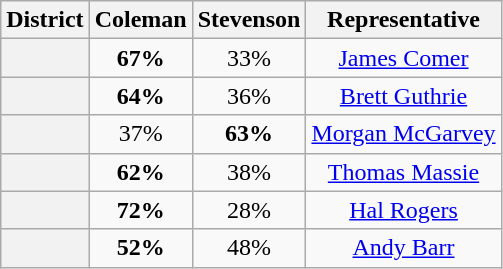<table class=wikitable>
<tr>
<th>District</th>
<th>Coleman</th>
<th>Stevenson</th>
<th>Representative</th>
</tr>
<tr align=center>
<th></th>
<td><strong>67%</strong></td>
<td>33%</td>
<td><a href='#'>James Comer</a></td>
</tr>
<tr align=center>
<th></th>
<td><strong>64%</strong></td>
<td>36%</td>
<td><a href='#'>Brett Guthrie</a></td>
</tr>
<tr align=center>
<th></th>
<td>37%</td>
<td><strong>63%</strong></td>
<td><a href='#'>Morgan McGarvey</a></td>
</tr>
<tr align=center>
<th></th>
<td><strong>62%</strong></td>
<td>38%</td>
<td><a href='#'>Thomas Massie</a></td>
</tr>
<tr align=center>
<th></th>
<td><strong>72%</strong></td>
<td>28%</td>
<td><a href='#'>Hal Rogers</a></td>
</tr>
<tr align=center>
<th></th>
<td><strong>52%</strong></td>
<td>48%</td>
<td><a href='#'>Andy Barr</a></td>
</tr>
</table>
